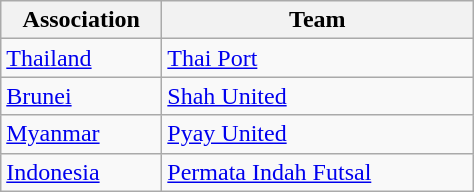<table class="wikitable">
<tr>
<th width=100>Association</th>
<th width=200>Team</th>
</tr>
<tr>
<td> <a href='#'>Thailand</a></td>
<td><a href='#'>Thai Port</a></td>
</tr>
<tr>
<td> <a href='#'>Brunei</a></td>
<td><a href='#'>Shah United</a></td>
</tr>
<tr>
<td> <a href='#'>Myanmar</a></td>
<td><a href='#'>Pyay United</a></td>
</tr>
<tr>
<td> <a href='#'>Indonesia</a></td>
<td><a href='#'>Permata Indah Futsal</a></td>
</tr>
</table>
